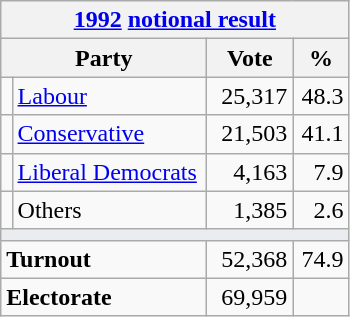<table class="wikitable">
<tr>
<th colspan="4"><a href='#'>1992</a> <a href='#'>notional result</a></th>
</tr>
<tr>
<th bgcolor="#DDDDFF" width="130px" colspan="2">Party</th>
<th bgcolor="#DDDDFF" width="50px">Vote</th>
<th bgcolor="#DDDDFF" width="30px">%</th>
</tr>
<tr>
<td></td>
<td><a href='#'>Labour</a></td>
<td align=right>25,317</td>
<td align=right>48.3</td>
</tr>
<tr>
<td></td>
<td><a href='#'>Conservative</a></td>
<td align=right>21,503</td>
<td align=right>41.1</td>
</tr>
<tr>
<td></td>
<td><a href='#'>Liberal Democrats</a></td>
<td align=right>4,163</td>
<td align=right>7.9</td>
</tr>
<tr>
<td></td>
<td>Others</td>
<td align=right>1,385</td>
<td align=right>2.6</td>
</tr>
<tr>
<td colspan="4" bgcolor="#EAECF0"></td>
</tr>
<tr>
<td colspan="2"><strong>Turnout</strong></td>
<td align=right>52,368</td>
<td align=right>74.9</td>
</tr>
<tr>
<td colspan="2"><strong>Electorate</strong></td>
<td align=right>69,959</td>
</tr>
</table>
